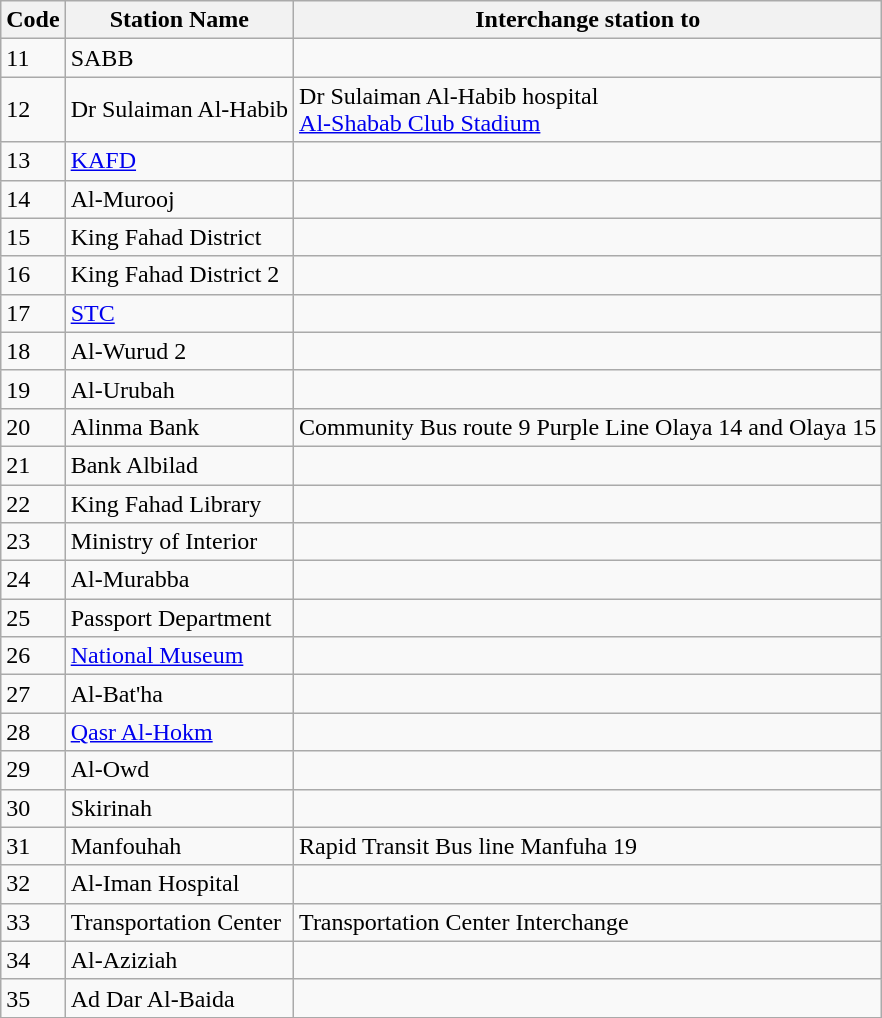<table class="wikitable">
<tr>
<th>Code</th>
<th>Station Name</th>
<th>Interchange station to</th>
</tr>
<tr>
<td>11</td>
<td>SABB</td>
<td></td>
</tr>
<tr>
<td>12</td>
<td>Dr Sulaiman Al-Habib</td>
<td>Dr Sulaiman Al-Habib hospital<br><a href='#'>Al-Shabab Club Stadium</a></td>
</tr>
<tr>
<td>13</td>
<td><a href='#'>KAFD</a></td>
<td>  </td>
</tr>
<tr>
<td>14</td>
<td>Al-Murooj</td>
<td></td>
</tr>
<tr>
<td>15</td>
<td>King Fahad District</td>
<td></td>
</tr>
<tr>
<td>16</td>
<td>King Fahad District 2</td>
<td></td>
</tr>
<tr>
<td>17</td>
<td><a href='#'>STC</a></td>
<td></td>
</tr>
<tr>
<td>18</td>
<td>Al-Wurud 2</td>
<td></td>
</tr>
<tr>
<td>19</td>
<td>Al-Urubah</td>
<td></td>
</tr>
<tr>
<td>20</td>
<td>Alinma Bank</td>
<td>Community Bus route 9 Purple Line Olaya 14 and Olaya 15</td>
</tr>
<tr>
<td>21</td>
<td>Bank Albilad</td>
<td></td>
</tr>
<tr>
<td>22</td>
<td>King Fahad Library</td>
<td></td>
</tr>
<tr>
<td>23</td>
<td>Ministry of Interior</td>
<td></td>
</tr>
<tr>
<td>24</td>
<td>Al-Murabba</td>
<td></td>
</tr>
<tr>
<td>25</td>
<td>Passport Department</td>
<td></td>
</tr>
<tr>
<td>26</td>
<td><a href='#'>National Museum</a></td>
<td></td>
</tr>
<tr>
<td>27</td>
<td>Al-Bat'ha</td>
<td></td>
</tr>
<tr>
<td>28</td>
<td><a href='#'>Qasr Al-Hokm</a></td>
<td></td>
</tr>
<tr>
<td>29</td>
<td>Al-Owd</td>
<td></td>
</tr>
<tr>
<td>30</td>
<td>Skirinah</td>
<td></td>
</tr>
<tr>
<td>31</td>
<td>Manfouhah</td>
<td>Rapid Transit Bus line Manfuha 19</td>
</tr>
<tr>
<td>32</td>
<td>Al-Iman Hospital</td>
<td></td>
</tr>
<tr>
<td>33</td>
<td>Transportation Center</td>
<td>Transportation Center Interchange</td>
</tr>
<tr>
<td>34</td>
<td>Al-Aziziah</td>
<td></td>
</tr>
<tr>
<td>35</td>
<td>Ad Dar Al-Baida</td>
<td></td>
</tr>
</table>
